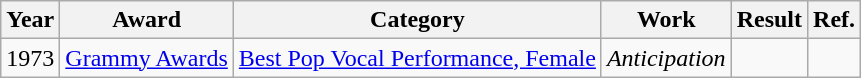<table class="wikitable">
<tr>
<th>Year</th>
<th>Award</th>
<th>Category</th>
<th>Work</th>
<th>Result</th>
<th>Ref.</th>
</tr>
<tr>
<td>1973</td>
<td><a href='#'>Grammy Awards</a></td>
<td><a href='#'>Best Pop Vocal Performance, Female</a></td>
<td><em>Anticipation</em></td>
<td></td>
<td align="center"></td>
</tr>
</table>
